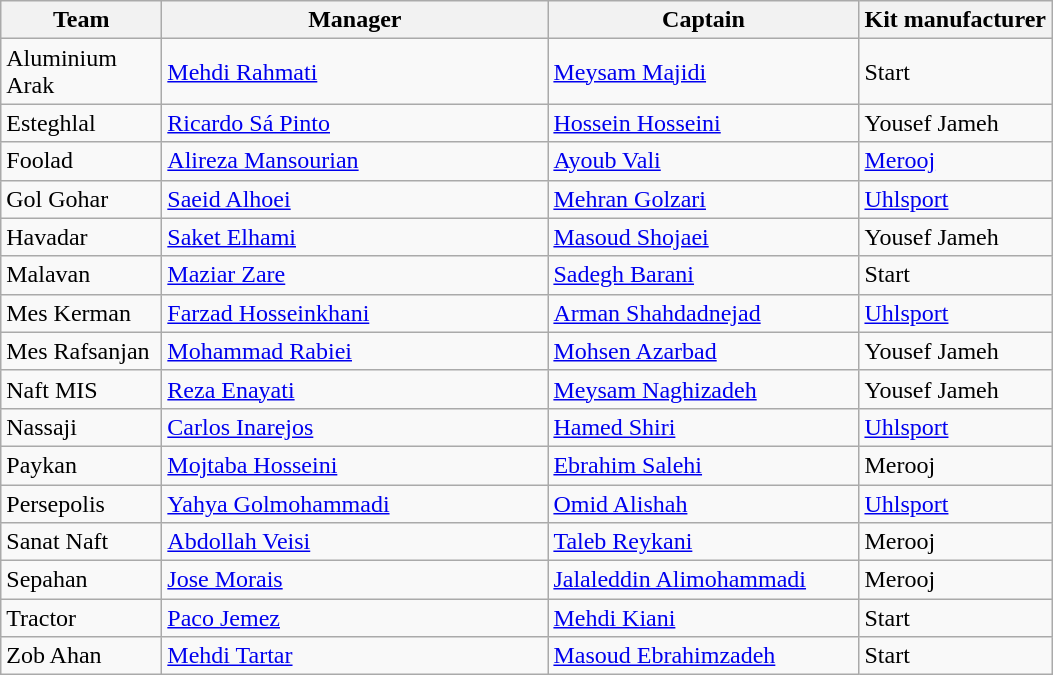<table class="wikitable sortable">
<tr>
<th width="100">Team</th>
<th width="250">Manager</th>
<th width="200">Captain</th>
<th>Kit manufacturer</th>
</tr>
<tr>
<td>Aluminium Arak</td>
<td> <a href='#'>Mehdi Rahmati</a></td>
<td> <a href='#'>Meysam Majidi</a></td>
<td> Start</td>
</tr>
<tr>
<td>Esteghlal</td>
<td> <a href='#'>Ricardo Sá Pinto</a></td>
<td> <a href='#'>Hossein Hosseini</a></td>
<td> Yousef Jameh</td>
</tr>
<tr>
<td>Foolad</td>
<td> <a href='#'>Alireza Mansourian</a></td>
<td> <a href='#'>Ayoub Vali</a></td>
<td> <a href='#'>Merooj</a></td>
</tr>
<tr>
<td>Gol Gohar</td>
<td> <a href='#'>Saeid Alhoei</a></td>
<td> <a href='#'>Mehran Golzari</a></td>
<td> <a href='#'>Uhlsport</a></td>
</tr>
<tr>
<td>Havadar</td>
<td> <a href='#'>Saket Elhami</a></td>
<td> <a href='#'>Masoud Shojaei</a></td>
<td> Yousef Jameh</td>
</tr>
<tr>
<td>Malavan</td>
<td> <a href='#'>Maziar Zare</a></td>
<td> <a href='#'>Sadegh Barani</a></td>
<td> Start</td>
</tr>
<tr>
<td>Mes Kerman</td>
<td> <a href='#'>Farzad Hosseinkhani</a></td>
<td> <a href='#'>Arman Shahdadnejad</a></td>
<td> <a href='#'>Uhlsport</a></td>
</tr>
<tr>
<td>Mes Rafsanjan</td>
<td> <a href='#'>Mohammad Rabiei</a></td>
<td> <a href='#'>Mohsen Azarbad</a></td>
<td> Yousef Jameh</td>
</tr>
<tr>
<td>Naft MIS</td>
<td> <a href='#'>Reza Enayati</a></td>
<td> <a href='#'>Meysam Naghizadeh</a></td>
<td> Yousef Jameh</td>
</tr>
<tr>
<td>Nassaji</td>
<td> <a href='#'>Carlos Inarejos</a></td>
<td> <a href='#'>Hamed Shiri</a></td>
<td> <a href='#'>Uhlsport</a></td>
</tr>
<tr>
<td>Paykan</td>
<td> <a href='#'>Mojtaba Hosseini</a></td>
<td> <a href='#'>Ebrahim Salehi</a></td>
<td> Merooj</td>
</tr>
<tr>
<td>Persepolis</td>
<td> <a href='#'>Yahya Golmohammadi</a></td>
<td> <a href='#'>Omid Alishah</a></td>
<td> <a href='#'>Uhlsport</a></td>
</tr>
<tr>
<td>Sanat Naft</td>
<td> <a href='#'>Abdollah Veisi</a></td>
<td> <a href='#'>Taleb Reykani</a></td>
<td> Merooj</td>
</tr>
<tr>
<td>Sepahan</td>
<td> <a href='#'>Jose Morais</a></td>
<td> <a href='#'>Jalaleddin Alimohammadi</a></td>
<td> Merooj</td>
</tr>
<tr>
<td>Tractor</td>
<td> <a href='#'>Paco Jemez</a></td>
<td> <a href='#'>Mehdi Kiani</a></td>
<td> Start</td>
</tr>
<tr>
<td>Zob Ahan</td>
<td> <a href='#'>Mehdi Tartar</a></td>
<td> <a href='#'>Masoud Ebrahimzadeh</a></td>
<td> Start</td>
</tr>
</table>
